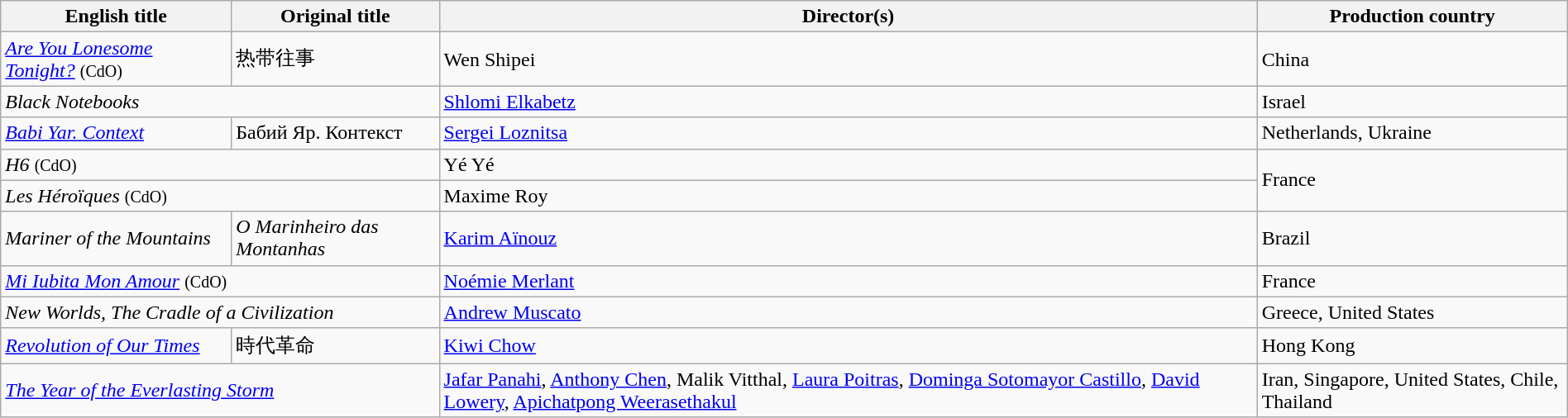<table class="wikitable" style="width:100%; margin-bottom:4px" cellpadding="5">
<tr>
<th>English title</th>
<th>Original title</th>
<th>Director(s)</th>
<th>Production country</th>
</tr>
<tr>
<td><em><a href='#'>Are You Lonesome Tonight?</a></em> <small>(CdO)</small></td>
<td>热带往事</td>
<td>Wen Shipei</td>
<td>China</td>
</tr>
<tr>
<td colspan="2"><em>Black Notebooks</em></td>
<td><a href='#'>Shlomi Elkabetz</a></td>
<td>Israel</td>
</tr>
<tr>
<td><em><a href='#'>Babi Yar. Context</a></em></td>
<td>Бабий Яр. Контекст</td>
<td><a href='#'>Sergei Loznitsa</a></td>
<td>Netherlands, Ukraine</td>
</tr>
<tr>
<td colspan="2"><em>H6</em> <small>(CdO)</small></td>
<td>Yé Yé</td>
<td rowspan="2">France</td>
</tr>
<tr>
<td colspan="2"><em>Les Héroïques</em> <small>(CdO)</small></td>
<td>Maxime Roy</td>
</tr>
<tr>
<td><em>Mariner of the Mountains</em></td>
<td><em>O Marinheiro das Montanhas</em></td>
<td><a href='#'>Karim Aïnouz</a></td>
<td>Brazil</td>
</tr>
<tr>
<td colspan=2><em><a href='#'>Mi Iubita Mon Amour</a></em> <small>(CdO)</small></td>
<td><a href='#'>Noémie Merlant</a></td>
<td>France</td>
</tr>
<tr>
<td colspan=2><em>New Worlds, The Cradle of a Civilization</em></td>
<td><a href='#'>Andrew Muscato</a></td>
<td>Greece, United States</td>
</tr>
<tr>
<td><em><a href='#'>Revolution of Our Times</a></em></td>
<td>時代革命</td>
<td><a href='#'>Kiwi Chow</a></td>
<td>Hong Kong</td>
</tr>
<tr>
<td colspan="2"><em><a href='#'>The Year of the Everlasting Storm</a></em></td>
<td><a href='#'>Jafar Panahi</a>, <a href='#'>Anthony Chen</a>, Malik Vitthal, <a href='#'>Laura Poitras</a>, <a href='#'>Dominga Sotomayor Castillo</a>, <a href='#'>David Lowery</a>, <a href='#'>Apichatpong Weerasethakul</a></td>
<td>Iran, Singapore, United States, Chile, Thailand</td>
</tr>
</table>
